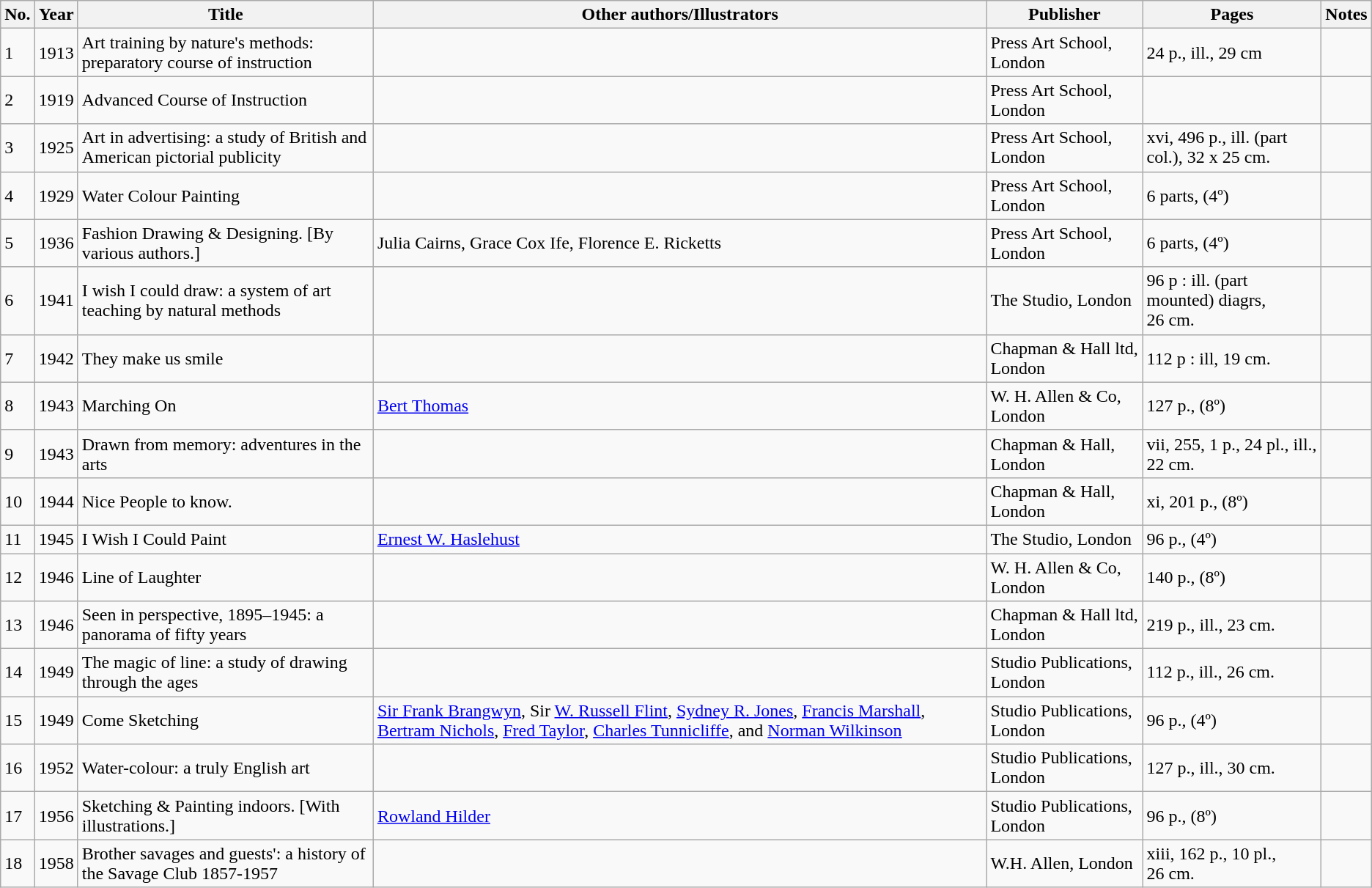<table class="wikitable sortable">
<tr>
<th>No.</th>
<th>Year</th>
<th>Title</th>
<th>Other authors/Illustrators</th>
<th>Publisher</th>
<th>Pages</th>
<th>Notes</th>
</tr>
<tr>
<td>1</td>
<td>1913</td>
<td>Art training by nature's methods: preparatory course of instruction</td>
<td></td>
<td>Press Art School, London</td>
<td>24 p., ill., 29 cm</td>
<td></td>
</tr>
<tr>
<td>2</td>
<td>1919</td>
<td>Advanced Course of Instruction</td>
<td></td>
<td>Press Art School, London</td>
<td></td>
<td></td>
</tr>
<tr>
<td>3</td>
<td>1925</td>
<td>Art in advertising: a study of British and American pictorial publicity</td>
<td></td>
<td>Press Art School, London</td>
<td>xvi, 496 p.,  ill. (part col.),  32 x 25 cm.</td>
<td></td>
</tr>
<tr>
<td>4</td>
<td>1929</td>
<td>Water Colour Painting</td>
<td></td>
<td>Press Art School, London</td>
<td>6 parts, (4º)</td>
<td></td>
</tr>
<tr>
<td>5</td>
<td>1936</td>
<td>Fashion Drawing & Designing. [By various authors.]</td>
<td>Julia Cairns, Grace Cox Ife, Florence E. Ricketts</td>
<td>Press Art School, London</td>
<td>6 parts, (4º)</td>
<td></td>
</tr>
<tr>
<td>6</td>
<td>1941</td>
<td>I wish I could draw: a system of art teaching by natural methods</td>
<td></td>
<td>The Studio, London</td>
<td>96 p : ill. (part mounted) diagrs, 26 cm.</td>
<td></td>
</tr>
<tr>
<td>7</td>
<td>1942</td>
<td>They make us smile</td>
<td></td>
<td>Chapman & Hall ltd, London</td>
<td>112 p : ill, 19 cm.</td>
<td></td>
</tr>
<tr>
<td>8</td>
<td>1943</td>
<td>Marching On</td>
<td><a href='#'>Bert Thomas</a></td>
<td>W. H. Allen & Co, London</td>
<td>127 p., (8º)</td>
<td></td>
</tr>
<tr>
<td>9</td>
<td>1943</td>
<td>Drawn from memory: adventures in the arts</td>
<td></td>
<td>Chapman & Hall, London</td>
<td>vii, 255, 1 p., 24 pl., ill., 22 cm.</td>
<td></td>
</tr>
<tr>
<td>10</td>
<td>1944</td>
<td>Nice People to know.</td>
<td></td>
<td>Chapman & Hall, London</td>
<td>xi, 201 p., (8º)</td>
<td></td>
</tr>
<tr>
<td>11</td>
<td>1945</td>
<td>I Wish I Could Paint</td>
<td><a href='#'>Ernest W. Haslehust</a></td>
<td>The Studio, London</td>
<td>96 p., (4º)</td>
<td></td>
</tr>
<tr>
<td>12</td>
<td>1946</td>
<td>Line of Laughter</td>
<td></td>
<td>W. H. Allen & Co, London</td>
<td>140 p., (8º)</td>
<td></td>
</tr>
<tr>
<td>13</td>
<td>1946</td>
<td>Seen in perspective, 1895–1945: a panorama of fifty years</td>
<td></td>
<td>Chapman & Hall ltd, London</td>
<td>219 p., ill., 23 cm.</td>
<td></td>
</tr>
<tr>
<td>14</td>
<td>1949</td>
<td>The magic of line: a study of drawing through the ages</td>
<td></td>
<td>Studio Publications, London</td>
<td>112 p., ill., 26 cm.</td>
<td></td>
</tr>
<tr>
<td>15</td>
<td>1949</td>
<td>Come Sketching</td>
<td><a href='#'>Sir Frank Brangwyn</a>, Sir <a href='#'>W. Russell Flint</a>, <a href='#'>Sydney R. Jones</a>, <a href='#'>Francis Marshall</a>, <a href='#'>Bertram Nichols</a>, <a href='#'>Fred Taylor</a>, <a href='#'>Charles Tunnicliffe</a>, and <a href='#'>Norman Wilkinson</a></td>
<td>Studio Publications, London</td>
<td>96 p., (4º)</td>
<td></td>
</tr>
<tr>
<td>16</td>
<td>1952</td>
<td>Water-colour: a truly English art</td>
<td></td>
<td>Studio Publications, London</td>
<td>127 p., ill., 30 cm.</td>
<td></td>
</tr>
<tr>
<td>17</td>
<td>1956</td>
<td>Sketching & Painting indoors. [With illustrations.]</td>
<td><a href='#'>Rowland Hilder</a></td>
<td>Studio Publications, London</td>
<td>96 p., (8º)</td>
<td></td>
</tr>
<tr>
<td>18</td>
<td>1958</td>
<td>Brother savages and guests': a history of the Savage Club 1857-1957</td>
<td></td>
<td>W.H. Allen, London</td>
<td>xiii, 162 p., 10 pl., 26 cm.</td>
<td></td>
</tr>
</table>
